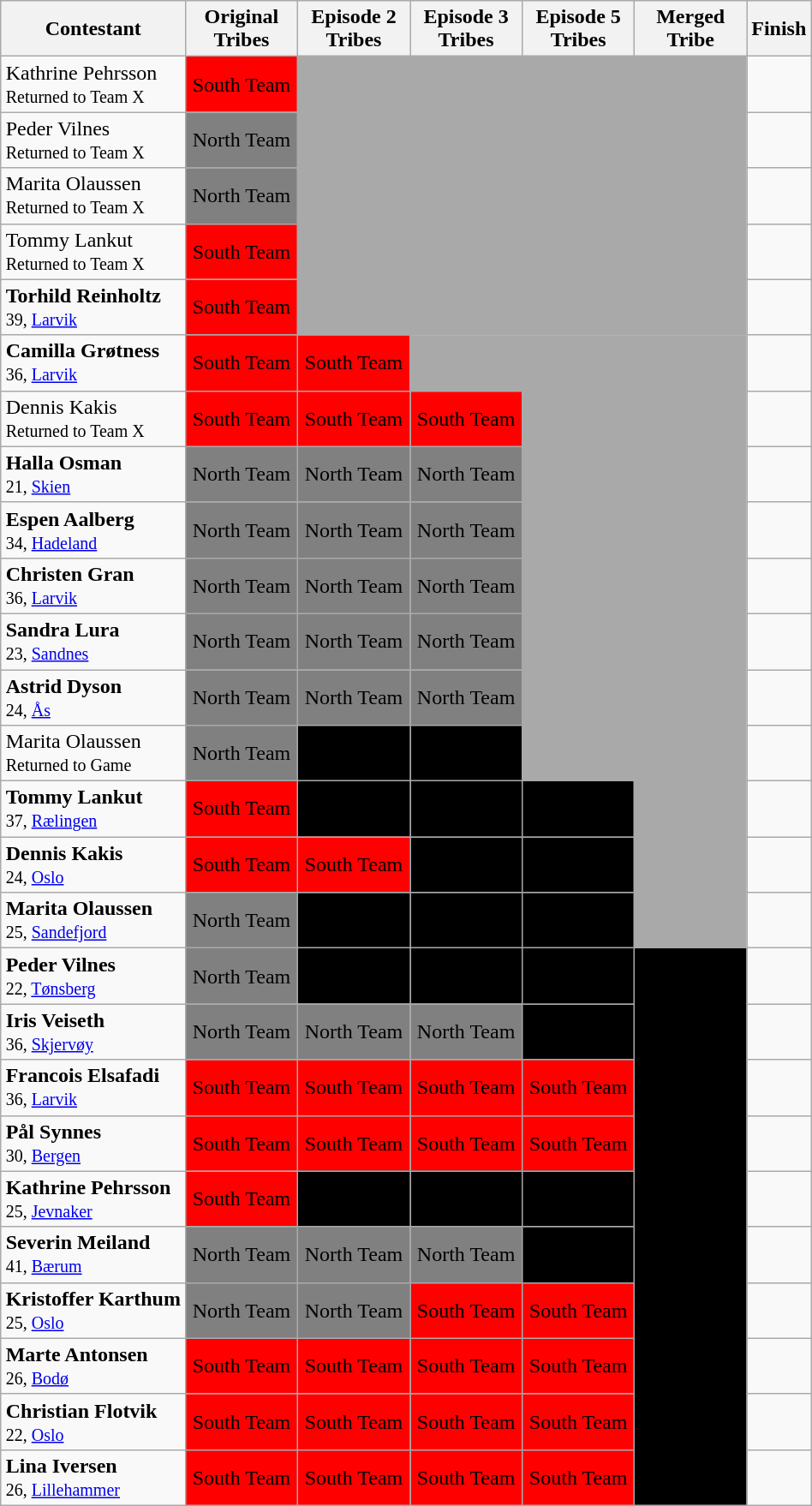<table class="wikitable sortable" style="margin:auto; text-align:center">
<tr>
<th>Contestant</th>
<th width=80>Original<br>Tribes</th>
<th width=80>Episode 2<br>Tribes</th>
<th width=80>Episode 3<br>Tribes</th>
<th width=80>Episode 5<br>Tribes</th>
<th width=80>Merged Tribe</th>
<th>Finish</th>
</tr>
<tr>
<td align="left">Kathrine Pehrsson<br><small>Returned to Team X</small></td>
<td bgcolor="red" align=center><span> South Team</span></td>
<td bgcolor="darkgray" rowspan=5 colspan=4></td>
<td></td>
</tr>
<tr>
<td align="left">Peder Vilnes<br><small>Returned to Team X</small></td>
<td bgcolor="gray" align=center>North Team</td>
<td></td>
</tr>
<tr>
<td align="left">Marita Olaussen<br><small>Returned to Team X</small></td>
<td bgcolor="gray" align=center>North Team</td>
<td></td>
</tr>
<tr>
<td align="left">Tommy Lankut<br><small>Returned to Team X</small></td>
<td align="center" bgcolor="red"><span> South Team</span></td>
<td></td>
</tr>
<tr>
<td align="left"><strong>Torhild Reinholtz</strong><br><small>39, <a href='#'>Larvik</a></small></td>
<td bgcolor="red" align=center><span> South Team</span></td>
<td></td>
</tr>
<tr>
<td align="left"><strong>Camilla Grøtness</strong><br><small>36, <a href='#'>Larvik</a></small></td>
<td bgcolor="red" align=center><span> South Team</span></td>
<td bgcolor="red" align=center><span> South Team</span></td>
<td bgcolor="darkgray" rowspan=1 colspan=3></td>
<td></td>
</tr>
<tr>
<td align="left">Dennis Kakis<br><small>Returned to Team X</small></td>
<td bgcolor="red" align=center><span> South Team</span></td>
<td bgcolor="red" align=center><span> South Team</span></td>
<td bgcolor="red" align=center><span> South Team</span></td>
<td bgcolor="darkgray" rowspan=7 colspan=2></td>
<td></td>
</tr>
<tr>
<td align="left"><strong>Halla Osman</strong><br><small>21, <a href='#'>Skien</a></small></td>
<td bgcolor="gray" align=center>North Team</td>
<td bgcolor="gray" align=center>North Team</td>
<td bgcolor="gray" align=center>North Team</td>
<td></td>
</tr>
<tr>
<td align="left"><strong>Espen Aalberg</strong><br><small>34, <a href='#'>Hadeland</a></small></td>
<td bgcolor="gray" align=center>North Team</td>
<td bgcolor="gray" align=center>North Team</td>
<td bgcolor="gray" align=center>North Team</td>
<td></td>
</tr>
<tr>
<td align="left"><strong>Christen Gran</strong><br><small>36, <a href='#'>Larvik</a></small></td>
<td bgcolor="gray" align=center>North Team</td>
<td bgcolor="gray" align=center>North Team</td>
<td bgcolor="gray" align=center>North Team</td>
<td></td>
</tr>
<tr>
<td align="left"><strong>Sandra Lura</strong><br><small>23, <a href='#'>Sandnes</a></small></td>
<td bgcolor="gray" align=center>North Team</td>
<td bgcolor="gray" align=center>North Team</td>
<td bgcolor="gray" align=center>North Team</td>
<td></td>
</tr>
<tr>
<td align="left"><strong>Astrid Dyson</strong><br><small>24, <a href='#'>Ås</a></small></td>
<td bgcolor="gray" align=center>North Team</td>
<td bgcolor="gray" align=center>North Team</td>
<td bgcolor="gray" align=center>North Team</td>
<td></td>
</tr>
<tr>
<td align="left">Marita Olaussen<br><small>Returned to Game</small></td>
<td bgcolor="gray" align=center>North Team</td>
<td align="center" bgcolor="black"><span>Team X</span></td>
<td align="center" bgcolor="black"><span>Team X</span></td>
<td></td>
</tr>
<tr>
<td align="left"><strong>Tommy Lankut</strong><br><small>37, <a href='#'>Rælingen</a></small></td>
<td align="center" bgcolor="red"><span>South Team</span></td>
<td align="center" bgcolor="black"><span>Team X</span></td>
<td align="center" bgcolor="black"><span>Team X</span></td>
<td align="center" bgcolor="black"><span>Team X</span></td>
<td bgcolor="darkgray" rowspan=3></td>
<td></td>
</tr>
<tr>
<td align="left"><strong>Dennis Kakis</strong><br><small>24, <a href='#'>Oslo</a></small></td>
<td bgcolor="red" align=center><span> South Team</span></td>
<td bgcolor="red" align=center><span> South Team</span></td>
<td align="center" bgcolor="black"><span>Team X</span></td>
<td align="center" bgcolor="black"><span>Team X</span></td>
<td></td>
</tr>
<tr>
<td align="left"><strong>Marita Olaussen</strong><br><small>25, <a href='#'>Sandefjord</a></small></td>
<td bgcolor="gray" align=center>North Team</td>
<td align="center" bgcolor="black"><span>Team X</span></td>
<td align="center" bgcolor="black"><span>Team X</span></td>
<td align="center" bgcolor="black"><span>Team X</span></td>
<td></td>
</tr>
<tr>
<td align="left"><strong>Peder Vilnes</strong><br><small>22, <a href='#'>Tønsberg</a></small></td>
<td bgcolor="gray" align=center>North Team</td>
<td align="center" bgcolor="black"><span>Team X</span></td>
<td align="center" bgcolor="black"><span>Team X</span></td>
<td align="center" bgcolor="black"><span>Team X</span></td>
<td align=center bgcolor="black" rowspan=10><span>Robinson</span></td>
<td></td>
</tr>
<tr>
<td align="left"><strong>Iris Veiseth</strong><br><small>36, <a href='#'>Skjervøy</a></small></td>
<td bgcolor="gray" align=center>North Team</td>
<td bgcolor="gray" align=center>North Team</td>
<td bgcolor="gray" align=center>North Team</td>
<td align="center" bgcolor="black"><span>Team X</span></td>
<td></td>
</tr>
<tr>
<td align="left"><strong>Francois Elsafadi</strong><br><small>36, <a href='#'>Larvik</a></small></td>
<td bgcolor="red" align=center><span> South Team</span></td>
<td bgcolor="red" align=center><span> South Team</span></td>
<td bgcolor="red" align=center><span> South Team</span></td>
<td bgcolor="red" align=center><span> South Team</span></td>
<td></td>
</tr>
<tr>
<td align="left"><strong>Pål Synnes</strong><br><small>30, <a href='#'>Bergen</a></small></td>
<td bgcolor="red" align=center><span> South Team</span></td>
<td bgcolor="red" align=center><span> South Team</span></td>
<td bgcolor="red" align=center><span> South Team</span></td>
<td bgcolor="red" align=center><span> South Team</span></td>
<td></td>
</tr>
<tr>
<td align="left"><strong>Kathrine Pehrsson</strong><br><small>25, <a href='#'>Jevnaker</a></small></td>
<td bgcolor="red" align=center><span> South Team</span></td>
<td align="center" bgcolor="black"><span>Team X</span></td>
<td align="center" bgcolor="black"><span>Team X</span></td>
<td align="center" bgcolor="black"><span>Team X</span></td>
<td></td>
</tr>
<tr>
<td align="left"><strong>Severin Meiland</strong><br><small>41, <a href='#'>Bærum</a></small></td>
<td bgcolor="gray" align=center>North Team</td>
<td bgcolor="gray" align=center>North Team</td>
<td bgcolor="gray" align=center>North Team</td>
<td align="center" bgcolor="black"><span>Team</span> X</td>
<td></td>
</tr>
<tr>
<td align="left"><strong>Kristoffer Karthum</strong><br><small>25, <a href='#'>Oslo</a></small></td>
<td bgcolor="gray" align=center>North Team</td>
<td bgcolor="gray" align=center>North Team</td>
<td bgcolor="red" align=center><span> South Team</span></td>
<td bgcolor="red" align=center><span> South Team</span></td>
<td></td>
</tr>
<tr>
<td align="left"><strong>Marte Antonsen</strong><br><small>26, <a href='#'>Bodø</a></small></td>
<td bgcolor="red" align=center><span> South Team</span></td>
<td bgcolor="red" align=center><span> South Team</span></td>
<td bgcolor="red" align=center><span> South Team</span></td>
<td bgcolor="red" align=center><span> South Team</span></td>
<td></td>
</tr>
<tr>
<td align="left"><strong>Christian Flotvik</strong><br><small>22, <a href='#'>Oslo</a></small></td>
<td bgcolor="red" align=center><span> South Team</span></td>
<td bgcolor="red" align=center><span> South Team</span></td>
<td bgcolor="red" align=center><span> South Team</span></td>
<td bgcolor="red" align=center><span> South Team</span></td>
<td></td>
</tr>
<tr>
<td align="left"><strong>Lina Iversen</strong><br><small>26, <a href='#'>Lillehammer</a></small></td>
<td bgcolor="red" align=center><span> South Team</span></td>
<td bgcolor="red" align=center><span> South Team</span></td>
<td bgcolor="red" align=center><span> South Team</span></td>
<td bgcolor="red" align=center><span> South Team</span></td>
<td></td>
</tr>
</table>
